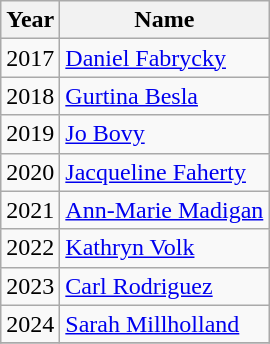<table class="wikitable" align=center>
<tr>
<th>Year</th>
<th>Name</th>
</tr>
<tr>
<td>2017</td>
<td><a href='#'>Daniel Fabrycky</a></td>
</tr>
<tr>
<td>2018</td>
<td><a href='#'>Gurtina Besla</a></td>
</tr>
<tr>
<td>2019</td>
<td><a href='#'>Jo Bovy</a></td>
</tr>
<tr>
<td>2020</td>
<td><a href='#'>Jacqueline Faherty</a></td>
</tr>
<tr>
<td>2021</td>
<td><a href='#'>Ann-Marie Madigan</a></td>
</tr>
<tr>
<td>2022</td>
<td><a href='#'>Kathryn Volk</a></td>
</tr>
<tr>
<td>2023</td>
<td><a href='#'>Carl Rodriguez</a></td>
</tr>
<tr>
<td>2024</td>
<td><a href='#'>Sarah Millholland</a></td>
</tr>
<tr>
</tr>
</table>
